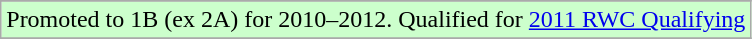<table class="wikitable">
<tr>
</tr>
<tr width=10px bgcolor="#ccffcc">
<td>Promoted to 1B (ex 2A) for 2010–2012. Qualified for <a href='#'>2011 RWC Qualifying</a></td>
</tr>
<tr>
</tr>
</table>
